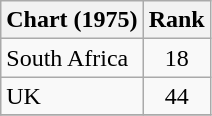<table class="wikitable">
<tr>
<th>Chart (1975)</th>
<th style="text-align:center;">Rank</th>
</tr>
<tr>
<td>South Africa </td>
<td align="center">18</td>
</tr>
<tr>
<td>UK </td>
<td style="text-align:center;">44</td>
</tr>
<tr>
</tr>
</table>
